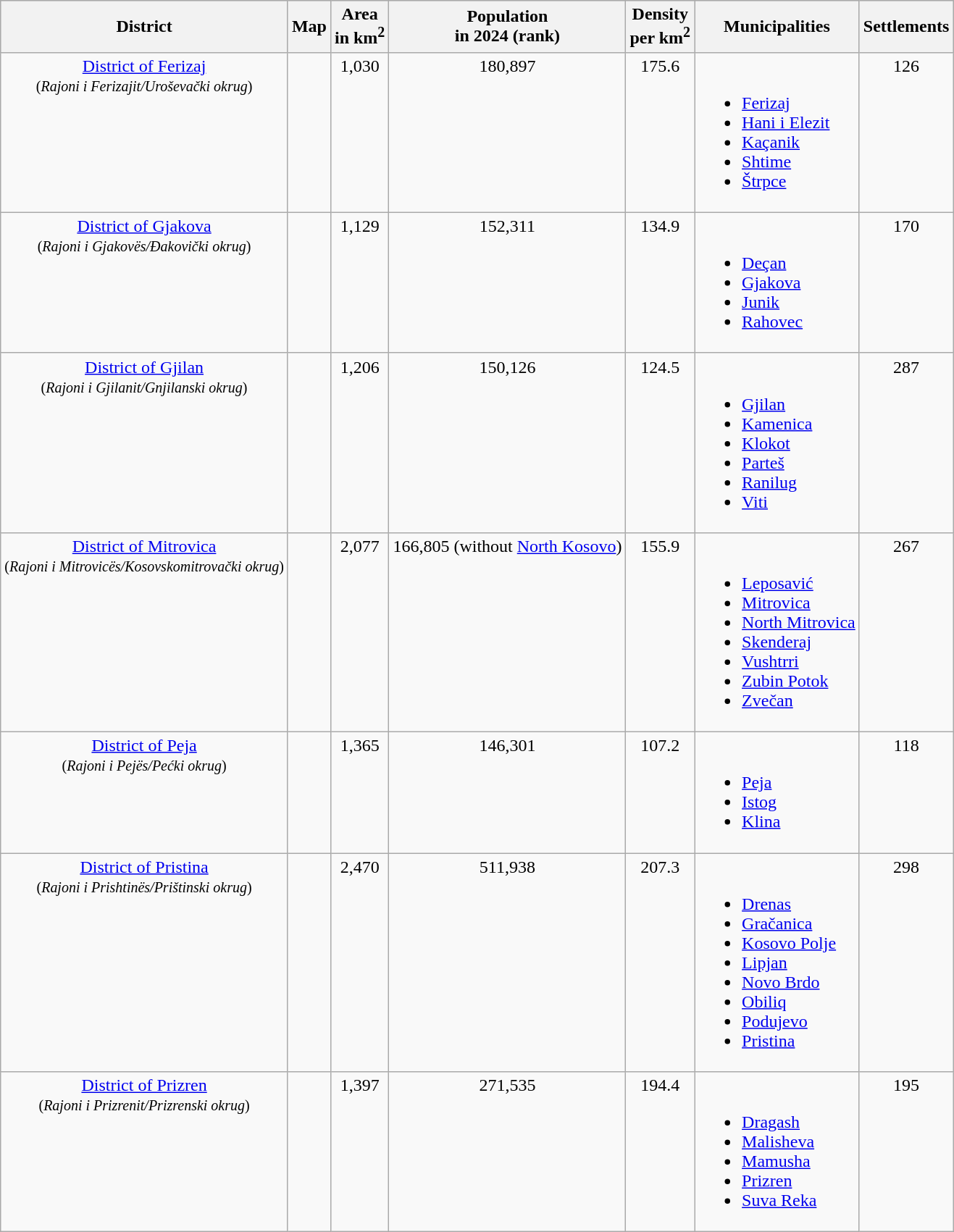<table class="sortable wikitable">
<tr bgcolor=#cccccc>
<th>District</th>
<th>Map</th>
<th>Area <br>in km<sup>2</sup></th>
<th>Population <br>in 2024 (rank)</th>
<th>Density<br>per km<sup>2</sup></th>
<th>Municipalities</th>
<th>Settlements</th>
</tr>
<tr align=center valign=top>
<td><a href='#'>District of Ferizaj</a> <br><small>(<em>Rajoni i Ferizajit/Uroševački okrug</em>)</small></td>
<td></td>
<td>1,030</td>
<td>180,897</td>
<td>175.6</td>
<td align=left><br><ul><li><a href='#'>Ferizaj</a></li><li><a href='#'>Hani i Elezit</a></li><li><a href='#'>Kaçanik</a></li><li><a href='#'>Shtime</a></li><li><a href='#'>Štrpce</a></li></ul></td>
<td>126</td>
</tr>
<tr align=center valign=top>
<td><a href='#'>District of Gjakova</a> <br><small>(<em>Rajoni i Gjakovës/Đakovički okrug</em>)</small></td>
<td></td>
<td>1,129</td>
<td>152,311</td>
<td>134.9</td>
<td align=left><br><ul><li><a href='#'>Deçan</a></li><li><a href='#'>Gjakova</a></li><li><a href='#'>Junik</a></li><li><a href='#'>Rahovec</a></li></ul></td>
<td>170</td>
</tr>
<tr align=center valign=top>
<td><a href='#'>District of Gjilan</a> <br><small>(<em>Rajoni i Gjilanit/Gnjilanski okrug</em>)</small></td>
<td></td>
<td>1,206</td>
<td>150,126</td>
<td>124.5</td>
<td align=left><br><ul><li><a href='#'>Gjilan</a></li><li><a href='#'>Kamenica</a></li><li><a href='#'>Klokot</a></li><li><a href='#'>Parteš</a></li><li><a href='#'>Ranilug</a></li><li><a href='#'>Viti</a></li></ul></td>
<td>287</td>
</tr>
<tr align=center valign=top>
<td><a href='#'>District of Mitrovica</a> <br><small>(<em>Rajoni i Mitrovicës/Kosovskomitrovački okrug</em>)</small></td>
<td></td>
<td>2,077</td>
<td>166,805 (without <a href='#'>North Kosovo</a>)</td>
<td>155.9</td>
<td align=left><br><ul><li><a href='#'>Leposavić</a></li><li><a href='#'>Mitrovica</a></li><li><a href='#'>North Mitrovica</a></li><li><a href='#'>Skenderaj</a></li><li><a href='#'>Vushtrri</a></li><li><a href='#'>Zubin Potok</a></li><li><a href='#'>Zvečan</a></li></ul></td>
<td>267</td>
</tr>
<tr align=center valign=top>
<td><a href='#'>District of Peja</a> <br><small>(<em>Rajoni i Pejës/Pećki okrug</em>)</small></td>
<td></td>
<td>1,365</td>
<td>146,301</td>
<td>107.2</td>
<td align=left><br><ul><li><a href='#'>Peja</a></li><li><a href='#'>Istog</a></li><li><a href='#'>Klina</a></li></ul></td>
<td>118</td>
</tr>
<tr align=center valign=top>
<td><a href='#'>District of Pristina</a> <br><small>(<em>Rajoni i Prishtinës/Prištinski okrug</em>)</small></td>
<td></td>
<td>2,470</td>
<td>511,938</td>
<td>207.3</td>
<td align=left><br><ul><li><a href='#'>Drenas</a></li><li><a href='#'>Gračanica</a></li><li><a href='#'>Kosovo Polje</a></li><li><a href='#'>Lipjan</a></li><li><a href='#'>Novo Brdo</a></li><li><a href='#'>Obiliq</a></li><li><a href='#'>Podujevo</a></li><li><a href='#'>Pristina</a></li></ul></td>
<td>298</td>
</tr>
<tr align=center valign=top>
<td><a href='#'>District of Prizren</a> <br><small>(<em>Rajoni i Prizrenit/Prizrenski okrug</em>)</small></td>
<td></td>
<td>1,397</td>
<td>271,535</td>
<td>194.4</td>
<td align=left><br><ul><li><a href='#'>Dragash</a></li><li><a href='#'>Malisheva</a></li><li><a href='#'>Mamusha</a></li><li><a href='#'>Prizren</a></li><li><a href='#'>Suva Reka</a></li></ul></td>
<td>195</td>
</tr>
</table>
